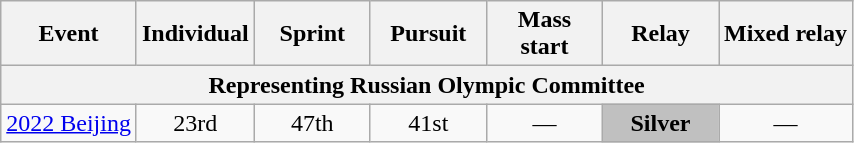<table class="wikitable" style="text-align: center;">
<tr>
<th>Event</th>
<th style="width:70px;">Individual</th>
<th style="width:70px;">Sprint</th>
<th style="width:70px;">Pursuit</th>
<th style="width:70px;">Mass start</th>
<th style="width:70px;">Relay</th>
<th>Mixed relay</th>
</tr>
<tr>
<th colspan=7>Representing  Russian Olympic Committee</th>
</tr>
<tr>
<td align=left> <a href='#'>2022 Beijing</a></td>
<td>23rd</td>
<td>47th</td>
<td>41st</td>
<td>―</td>
<td style="background:silver;"><strong>Silver</strong></td>
<td>―</td>
</tr>
</table>
